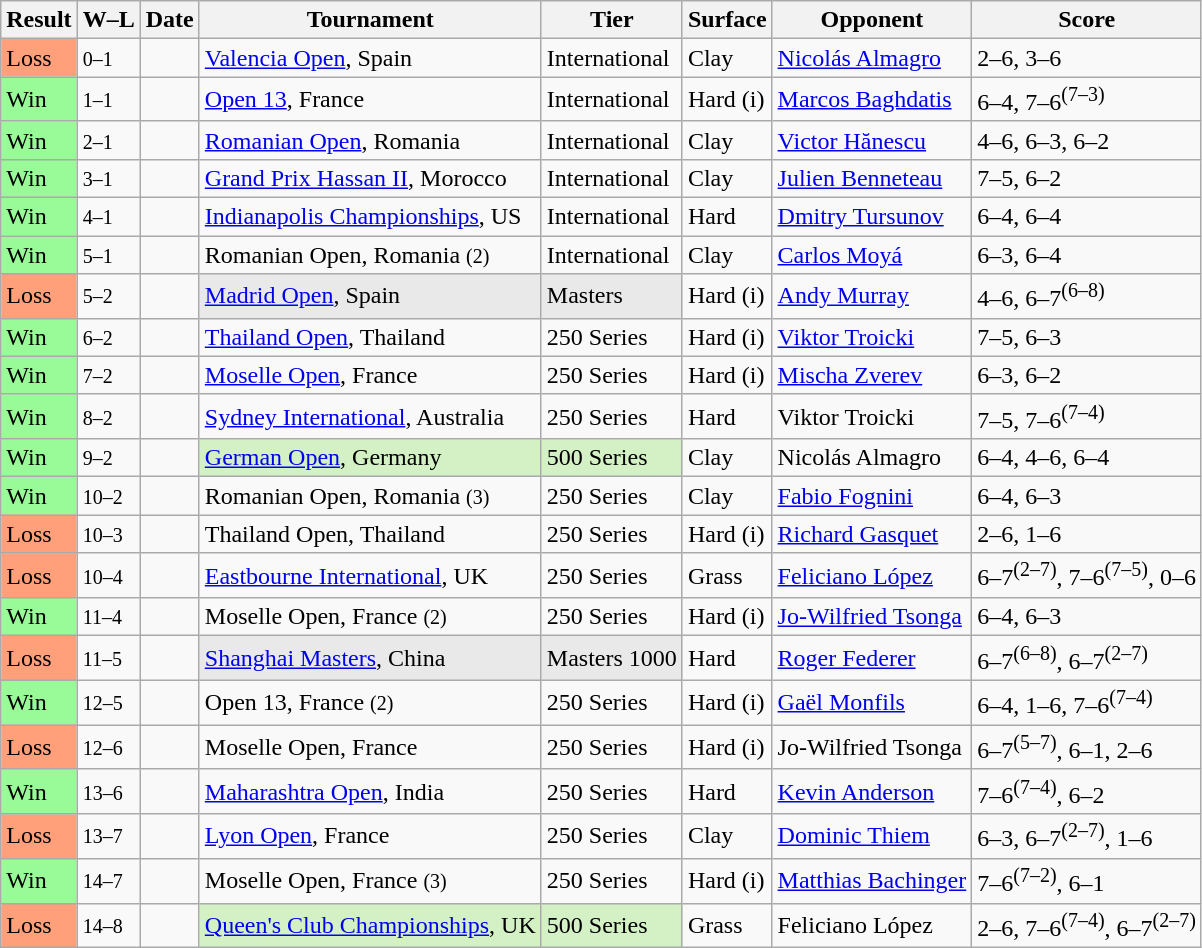<table class="sortable wikitable">
<tr>
<th>Result</th>
<th class=unsortable>W–L</th>
<th>Date</th>
<th>Tournament</th>
<th>Tier</th>
<th>Surface</th>
<th>Opponent</th>
<th class=unsortable>Score</th>
</tr>
<tr>
<td bgcolor=FFA07A>Loss</td>
<td><small>0–1</small></td>
<td><a href='#'></a></td>
<td><a href='#'>Valencia Open</a>, Spain</td>
<td>International</td>
<td>Clay</td>
<td> <a href='#'>Nicolás Almagro</a></td>
<td>2–6, 3–6</td>
</tr>
<tr>
<td bgcolor=98FB98>Win</td>
<td><small>1–1</small></td>
<td><a href='#'></a></td>
<td><a href='#'>Open 13</a>, France</td>
<td>International</td>
<td>Hard (i)</td>
<td> <a href='#'>Marcos Baghdatis</a></td>
<td>6–4, 7–6<sup>(7–3)</sup></td>
</tr>
<tr>
<td bgcolor=98FB98>Win</td>
<td><small>2–1</small></td>
<td><a href='#'></a></td>
<td><a href='#'>Romanian Open</a>, Romania</td>
<td>International</td>
<td>Clay</td>
<td> <a href='#'>Victor Hănescu</a></td>
<td>4–6, 6–3, 6–2</td>
</tr>
<tr>
<td bgcolor=98FB98>Win</td>
<td><small>3–1</small></td>
<td><a href='#'></a></td>
<td><a href='#'>Grand Prix Hassan II</a>, Morocco</td>
<td>International</td>
<td>Clay</td>
<td> <a href='#'>Julien Benneteau</a></td>
<td>7–5, 6–2</td>
</tr>
<tr>
<td bgcolor=98FB98>Win</td>
<td><small>4–1</small></td>
<td><a href='#'></a></td>
<td><a href='#'>Indianapolis Championships</a>, US</td>
<td>International</td>
<td>Hard</td>
<td> <a href='#'>Dmitry Tursunov</a></td>
<td>6–4, 6–4</td>
</tr>
<tr>
<td bgcolor=98FB98>Win</td>
<td><small>5–1</small></td>
<td><a href='#'></a></td>
<td>Romanian Open, Romania <small>(2)</small></td>
<td>International</td>
<td>Clay</td>
<td> <a href='#'>Carlos Moyá</a></td>
<td>6–3, 6–4</td>
</tr>
<tr>
<td bgcolor=FFA07A>Loss</td>
<td><small>5–2</small></td>
<td><a href='#'></a></td>
<td style=background:#E9E9E9><a href='#'>Madrid Open</a>, Spain</td>
<td style=background:#E9E9E9>Masters</td>
<td>Hard (i)</td>
<td> <a href='#'>Andy Murray</a></td>
<td>4–6, 6–7<sup>(6–8)</sup></td>
</tr>
<tr>
<td bgcolor=98FB98>Win</td>
<td><small>6–2</small></td>
<td><a href='#'></a></td>
<td><a href='#'>Thailand Open</a>, Thailand</td>
<td>250 Series</td>
<td>Hard (i)</td>
<td> <a href='#'>Viktor Troicki</a></td>
<td>7–5, 6–3</td>
</tr>
<tr>
<td bgcolor=98FB98>Win</td>
<td><small>7–2</small></td>
<td><a href='#'></a></td>
<td><a href='#'>Moselle Open</a>, France</td>
<td>250 Series</td>
<td>Hard (i)</td>
<td> <a href='#'>Mischa Zverev</a></td>
<td>6–3, 6–2</td>
</tr>
<tr>
<td bgcolor=98FB98>Win</td>
<td><small>8–2</small></td>
<td><a href='#'></a></td>
<td><a href='#'>Sydney International</a>, Australia</td>
<td>250 Series</td>
<td>Hard</td>
<td> Viktor Troicki</td>
<td>7–5, 7–6<sup>(7–4)</sup></td>
</tr>
<tr>
<td bgcolor=98FB98>Win</td>
<td><small>9–2</small></td>
<td><a href='#'></a></td>
<td style=background:#D4F1C5><a href='#'>German Open</a>, Germany</td>
<td style=background:#D4F1C5>500 Series</td>
<td>Clay</td>
<td> Nicolás Almagro</td>
<td>6–4, 4–6, 6–4</td>
</tr>
<tr>
<td bgcolor=98FB98>Win</td>
<td><small>10–2</small></td>
<td><a href='#'></a></td>
<td>Romanian Open, Romania <small>(3)</small></td>
<td>250 Series</td>
<td>Clay</td>
<td> <a href='#'>Fabio Fognini</a></td>
<td>6–4, 6–3</td>
</tr>
<tr>
<td bgcolor=FFA07A>Loss</td>
<td><small>10–3</small></td>
<td><a href='#'></a></td>
<td>Thailand Open, Thailand</td>
<td>250 Series</td>
<td>Hard (i)</td>
<td> <a href='#'>Richard Gasquet</a></td>
<td>2–6, 1–6</td>
</tr>
<tr>
<td bgcolor=FFA07A>Loss</td>
<td><small>10–4</small></td>
<td><a href='#'></a></td>
<td><a href='#'>Eastbourne International</a>, UK</td>
<td>250 Series</td>
<td>Grass</td>
<td> <a href='#'>Feliciano López</a></td>
<td>6–7<sup>(2–7)</sup>, 7–6<sup>(7–5)</sup>, 0–6</td>
</tr>
<tr>
<td bgcolor=98FB98>Win</td>
<td><small>11–4</small></td>
<td><a href='#'></a></td>
<td>Moselle Open, France <small>(2)</small></td>
<td>250 Series</td>
<td>Hard (i)</td>
<td> <a href='#'>Jo-Wilfried Tsonga</a></td>
<td>6–4, 6–3</td>
</tr>
<tr>
<td bgcolor=FFA07A>Loss</td>
<td><small>11–5</small></td>
<td><a href='#'></a></td>
<td style=background:#E9E9E9><a href='#'>Shanghai Masters</a>, China</td>
<td style=background:#E9E9E9>Masters 1000</td>
<td>Hard</td>
<td> <a href='#'>Roger Federer</a></td>
<td>6–7<sup>(6–8)</sup>, 6–7<sup>(2–7)</sup></td>
</tr>
<tr>
<td bgcolor=98FB98>Win</td>
<td><small>12–5</small></td>
<td><a href='#'></a></td>
<td>Open 13, France <small>(2)</small></td>
<td>250 Series</td>
<td>Hard (i)</td>
<td> <a href='#'>Gaël Monfils</a></td>
<td>6–4, 1–6, 7–6<sup>(7–4)</sup></td>
</tr>
<tr>
<td bgcolor=FFA07A>Loss</td>
<td><small>12–6</small></td>
<td><a href='#'></a></td>
<td>Moselle Open, France</td>
<td>250 Series</td>
<td>Hard (i)</td>
<td> Jo-Wilfried Tsonga</td>
<td>6–7<sup>(5–7)</sup>, 6–1, 2–6</td>
</tr>
<tr>
<td bgcolor=98FB98>Win</td>
<td><small>13–6</small></td>
<td><a href='#'></a></td>
<td><a href='#'>Maharashtra Open</a>, India</td>
<td>250 Series</td>
<td>Hard</td>
<td> <a href='#'>Kevin Anderson</a></td>
<td>7–6<sup>(7–4)</sup>, 6–2</td>
</tr>
<tr>
<td bgcolor=FFA07A>Loss</td>
<td><small>13–7</small></td>
<td><a href='#'></a></td>
<td><a href='#'>Lyon Open</a>, France</td>
<td>250 Series</td>
<td>Clay</td>
<td> <a href='#'>Dominic Thiem</a></td>
<td>6–3, 6–7<sup>(2–7)</sup>, 1–6</td>
</tr>
<tr>
<td bgcolor=98FB98>Win</td>
<td><small>14–7</small></td>
<td><a href='#'></a></td>
<td>Moselle Open, France <small>(3)</small></td>
<td>250 Series</td>
<td>Hard (i)</td>
<td> <a href='#'>Matthias Bachinger</a></td>
<td>7–6<sup>(7–2)</sup>, 6–1</td>
</tr>
<tr>
<td bgcolor=FFA07A>Loss</td>
<td><small>14–8</small></td>
<td><a href='#'></a></td>
<td style=background:#D4F1C5><a href='#'>Queen's Club Championships</a>, UK</td>
<td style=background:#D4F1C5>500 Series</td>
<td>Grass</td>
<td> Feliciano López</td>
<td>2–6, 7–6<sup>(7–4)</sup>, 6–7<sup>(2–7)</sup></td>
</tr>
</table>
